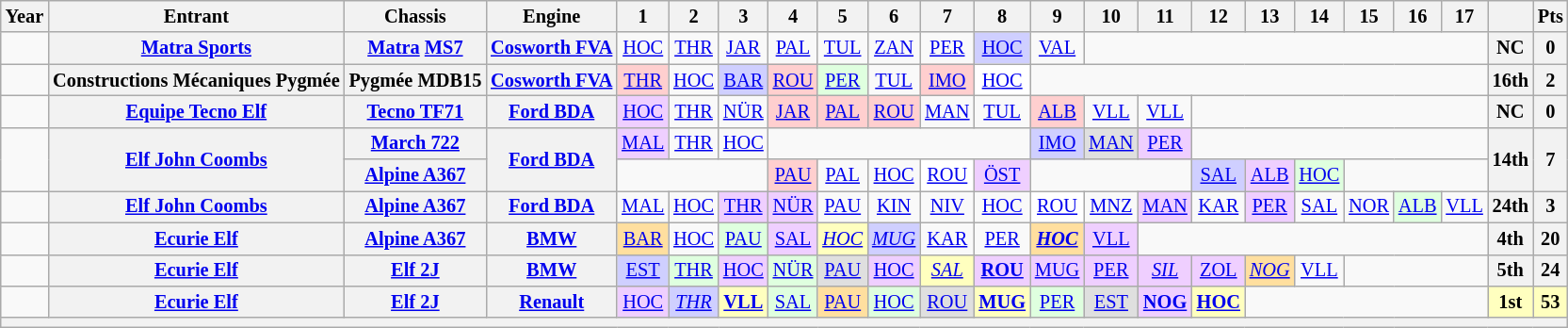<table class="wikitable" style="text-align:center; font-size:85%">
<tr>
<th>Year</th>
<th>Entrant</th>
<th>Chassis</th>
<th>Engine</th>
<th>1</th>
<th>2</th>
<th>3</th>
<th>4</th>
<th>5</th>
<th>6</th>
<th>7</th>
<th>8</th>
<th>9</th>
<th>10</th>
<th>11</th>
<th>12</th>
<th>13</th>
<th>14</th>
<th>15</th>
<th>16</th>
<th>17</th>
<th></th>
<th>Pts</th>
</tr>
<tr>
<td></td>
<th nowrap><a href='#'>Matra Sports</a></th>
<th nowrap><a href='#'>Matra</a> <a href='#'>MS7</a></th>
<th nowrap><a href='#'>Cosworth FVA</a></th>
<td><a href='#'>HOC</a></td>
<td><a href='#'>THR</a></td>
<td><a href='#'>JAR</a></td>
<td><a href='#'>PAL</a></td>
<td><a href='#'>TUL</a></td>
<td><a href='#'>ZAN</a></td>
<td><a href='#'>PER</a></td>
<td style="background:#cfcfff;"><a href='#'>HOC</a><br></td>
<td><a href='#'>VAL</a></td>
<td colspan=8></td>
<th>NC</th>
<th>0</th>
</tr>
<tr>
<td></td>
<th nowrap>Constructions Mécaniques Pygmée</th>
<th nowrap>Pygmée MDB15</th>
<th nowrap><a href='#'>Cosworth FVA</a></th>
<td style="background:#FFCFCF;"><a href='#'>THR</a><br></td>
<td><a href='#'>HOC</a></td>
<td style="background:#CFCFFF;"><a href='#'>BAR</a><br></td>
<td style="background:#FFCFCF;"><a href='#'>ROU</a><br><small></small></td>
<td style="background:#DFFFDF;"><a href='#'>PER</a><br><small></small></td>
<td><a href='#'>TUL</a></td>
<td style="background:#FFCFCF;"><a href='#'>IMO</a><br></td>
<td style="background:#ffffff;"><a href='#'>HOC</a><br></td>
<td colspan=9></td>
<th>16th</th>
<th>2</th>
</tr>
<tr>
<td></td>
<th nowrap><a href='#'>Equipe Tecno Elf</a></th>
<th nowrap><a href='#'>Tecno TF71</a></th>
<th nowrap><a href='#'>Ford BDA</a></th>
<td style="background:#EFCFFF;"><a href='#'>HOC</a><br></td>
<td><a href='#'>THR</a></td>
<td><a href='#'>NÜR</a></td>
<td style="background:#FFCFCF;"><a href='#'>JAR</a><br></td>
<td style="background:#FFCFCF;"><a href='#'>PAL</a><br></td>
<td style="background:#FFCFCF;"><a href='#'>ROU</a><br><small></small></td>
<td><a href='#'>MAN</a></td>
<td><a href='#'>TUL</a></td>
<td style="background:#FFCFCF;"><a href='#'>ALB</a><br></td>
<td><a href='#'>VLL</a></td>
<td><a href='#'>VLL</a></td>
<td colspan=6></td>
<th>NC</th>
<th>0</th>
</tr>
<tr>
<td rowspan=2></td>
<th rowspan=2 nowrap><a href='#'>Elf John Coombs</a></th>
<th nowrap><a href='#'>March 722</a></th>
<th rowspan=2 nowrap><a href='#'>Ford BDA</a></th>
<td style="background:#EFCFFF;"><a href='#'>MAL</a><br></td>
<td><a href='#'>THR</a></td>
<td><a href='#'>HOC</a></td>
<td colspan=5></td>
<td style="background:#CFCFFF;"><a href='#'>IMO</a><br></td>
<td style="background:#DFDFDF;"><a href='#'>MAN</a><br></td>
<td style="background:#EFCFFF;"><a href='#'>PER</a><br></td>
<td colspan=6></td>
<th rowspan=2>14th</th>
<th rowspan=2>7</th>
</tr>
<tr>
<th nowrap><a href='#'>Alpine A367</a></th>
<td colspan=3></td>
<td style="background:#FFCFCF;"><a href='#'>PAU</a><br><small></small></td>
<td><a href='#'>PAL</a></td>
<td><a href='#'>HOC</a></td>
<td style="background:#ffffff;"><a href='#'>ROU</a><br></td>
<td style="background:#EFCFFF;"><a href='#'>ÖST</a><br></td>
<td colspan=3></td>
<td style="background:#CFCFFF;"><a href='#'>SAL</a><br></td>
<td style="background:#EFCFFF;"><a href='#'>ALB</a><br></td>
<td style="background:#DFFFDF;"><a href='#'>HOC</a><br><small></small></td>
<td colspan=3></td>
</tr>
<tr>
<td></td>
<th nowrap><a href='#'>Elf John Coombs</a></th>
<th nowrap><a href='#'>Alpine A367</a></th>
<th nowrap><a href='#'>Ford BDA</a></th>
<td><a href='#'>MAL</a></td>
<td><a href='#'>HOC</a></td>
<td style="background:#EFCFFF;"><a href='#'>THR</a><br></td>
<td style="background:#EFCFFF;"><a href='#'>NÜR</a><br></td>
<td><a href='#'>PAU</a></td>
<td><a href='#'>KIN</a></td>
<td><a href='#'>NIV</a></td>
<td><a href='#'>HOC</a></td>
<td style="background:#ffffff;"><a href='#'>ROU</a><br></td>
<td><a href='#'>MNZ</a></td>
<td style="background:#EFCFFF;"><a href='#'>MAN</a><br></td>
<td><a href='#'>KAR</a></td>
<td style="background:#EFCFFF;"><a href='#'>PER</a><br></td>
<td><a href='#'>SAL</a></td>
<td><a href='#'>NOR</a></td>
<td style="background:#DFFFDF;"><a href='#'>ALB</a><br><small></small></td>
<td><a href='#'>VLL</a></td>
<th>24th</th>
<th>3</th>
</tr>
<tr>
<td></td>
<th nowrap><a href='#'>Ecurie Elf</a></th>
<th nowrap><a href='#'>Alpine A367</a></th>
<th><a href='#'>BMW</a></th>
<td style="background:#FFDF9F;"><a href='#'>BAR</a><br></td>
<td><a href='#'>HOC</a></td>
<td style="background:#DFFFDF;"><a href='#'>PAU</a><br></td>
<td style="background:#EFCFFF;"><a href='#'>SAL</a><br></td>
<td style="background:#FFFFBF;"><em><a href='#'>HOC</a></em><br></td>
<td style="background:#CFCFFF;"><em><a href='#'>MUG</a></em><br></td>
<td><a href='#'>KAR</a></td>
<td><a href='#'>PER</a></td>
<td style="background:#FFDF9F;"><strong><em><a href='#'>HOC</a></em></strong><br></td>
<td style="background:#EFCFFF;"><a href='#'>VLL</a><br></td>
<td colspan=7></td>
<th>4th</th>
<th>20</th>
</tr>
<tr>
<td></td>
<th nowrap><a href='#'>Ecurie Elf</a></th>
<th nowrap><a href='#'>Elf 2J</a></th>
<th><a href='#'>BMW</a></th>
<td style="background:#CFCFFF;"><a href='#'>EST</a><br></td>
<td style="background:#DFFFDF;"><a href='#'>THR</a><br></td>
<td style="background:#EFCFFF;"><a href='#'>HOC</a><br></td>
<td style="background:#DFFFDF;"><a href='#'>NÜR</a><br></td>
<td style="background:#DFDFDF;"><a href='#'>PAU</a><br></td>
<td style="background:#EFCFFF;"><a href='#'>HOC</a><br></td>
<td style="background:#FFFFBF;"><em><a href='#'>SAL</a></em><br></td>
<td style="background:#EFCFFF;"><strong><a href='#'>ROU</a></strong><br></td>
<td style="background:#EFCFFF;"><a href='#'>MUG</a><br></td>
<td style="background:#EFCFFF;"><a href='#'>PER</a><br></td>
<td style="background:#EFCFFF;"><em><a href='#'>SIL</a></em><br></td>
<td style="background:#EFCFFF;"><a href='#'>ZOL</a><br></td>
<td style="background:#FFDF9F;"><em><a href='#'>NOG</a></em><br></td>
<td><a href='#'>VLL</a></td>
<td colspan=3></td>
<th>5th</th>
<th>24</th>
</tr>
<tr>
<td></td>
<th nowrap><a href='#'>Ecurie Elf</a></th>
<th nowrap><a href='#'>Elf 2J</a></th>
<th><a href='#'>Renault</a></th>
<td style="background:#EFCFFF;"><a href='#'>HOC</a><br></td>
<td style="background:#CFCFFF;"><em><a href='#'>THR</a></em><br></td>
<td style="background:#FFFFBF;"><strong><a href='#'>VLL</a></strong><br></td>
<td style="background:#DFFFDF;"><a href='#'>SAL</a><br></td>
<td style="background:#FFDF9F;"><a href='#'>PAU</a><br><small></small></td>
<td style="background:#DFFFDF;"><a href='#'>HOC</a><br><small></small></td>
<td style="background:#DFDFDF;"><a href='#'>ROU</a><br></td>
<td style="background:#FFFFBF;"><strong><a href='#'>MUG</a></strong><br></td>
<td style="background:#DFFFDF;"><a href='#'>PER</a><br></td>
<td style="background:#DFDFDF;"><a href='#'>EST</a><br></td>
<td style="background:#EFCFFF;"><strong><a href='#'>NOG</a></strong><br></td>
<td style="background:#FFFFBF;"><strong><a href='#'>HOC</a></strong><br></td>
<td colspan=5></td>
<td style="background:#FFFFBF;"><strong>1st</strong></td>
<td style="background:#FFFFBF;"><strong>53</strong></td>
</tr>
<tr>
<th colspan="23"></th>
</tr>
</table>
